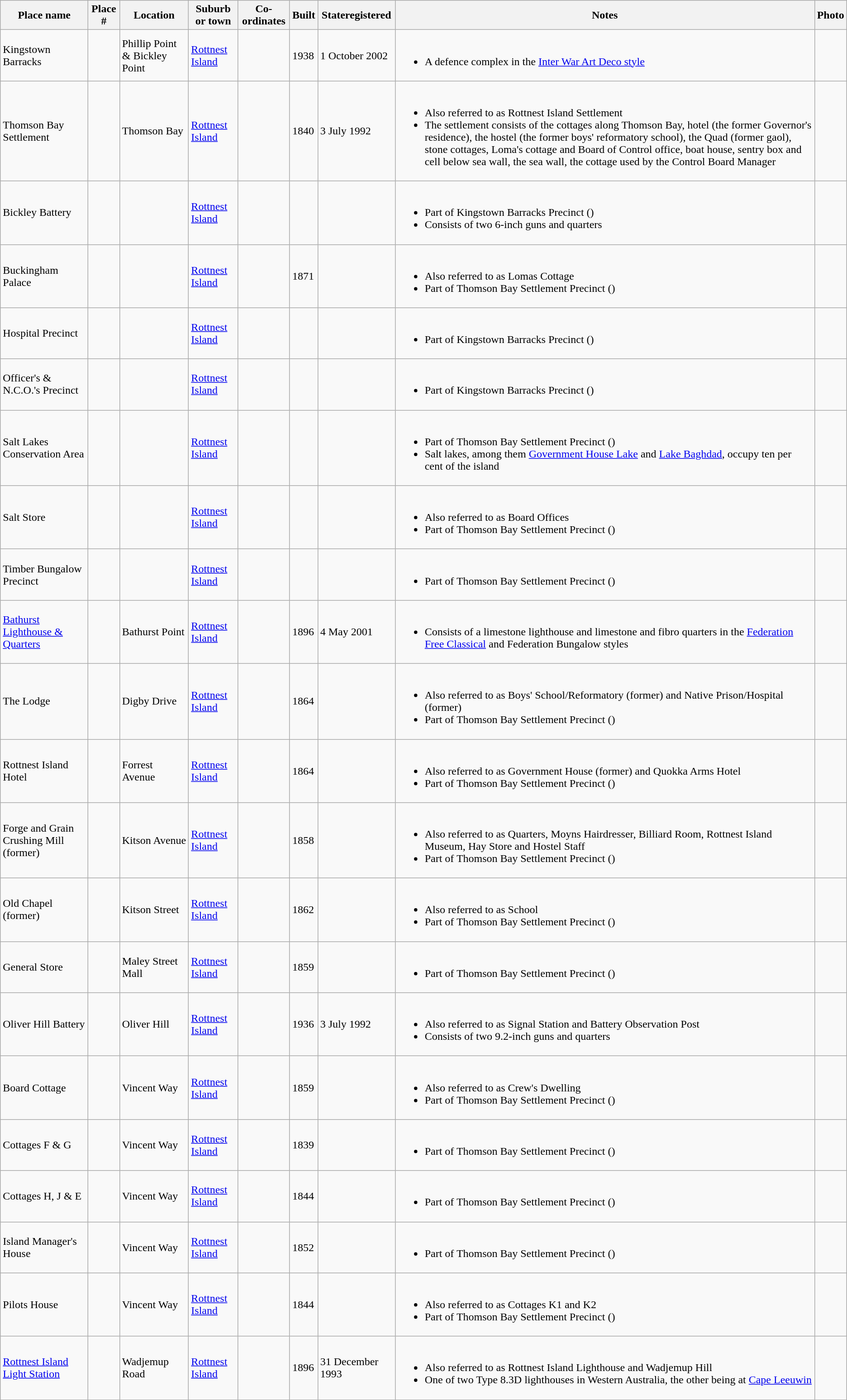<table class="wikitable sortable">
<tr>
<th>Place name</th>
<th>Place #</th>
<th>Location</th>
<th>Suburb or town</th>
<th>Co-ordinates</th>
<th>Built</th>
<th>Stateregistered</th>
<th class="unsortable">Notes</th>
<th class="unsortable">Photo</th>
</tr>
<tr>
<td>Kingstown Barracks</td>
<td></td>
<td>Phillip Point & Bickley Point</td>
<td><a href='#'>Rottnest Island</a></td>
<td></td>
<td>1938</td>
<td>1 October 2002</td>
<td><br><ul><li>A defence complex in the <a href='#'>Inter War Art Deco style</a></li></ul></td>
<td></td>
</tr>
<tr>
<td>Thomson Bay Settlement</td>
<td></td>
<td>Thomson Bay</td>
<td><a href='#'>Rottnest Island</a></td>
<td></td>
<td>1840</td>
<td>3 July 1992</td>
<td><br><ul><li>Also referred to as Rottnest Island Settlement</li><li>The settlement consists of the cottages along Thomson Bay, hotel (the former Governor's residence), the hostel (the former boys' reformatory school), the Quad (former gaol), stone cottages, Loma's cottage and Board of Control office, boat house, sentry box and cell below sea wall, the sea wall, the cottage used by the Control Board Manager</li></ul></td>
<td></td>
</tr>
<tr>
<td>Bickley Battery</td>
<td></td>
<td></td>
<td><a href='#'>Rottnest Island</a></td>
<td></td>
<td></td>
<td></td>
<td><br><ul><li>Part of Kingstown Barracks Precinct ()</li><li>Consists of two 6-inch guns and quarters</li></ul></td>
<td></td>
</tr>
<tr>
<td>Buckingham Palace</td>
<td></td>
<td></td>
<td><a href='#'>Rottnest Island</a></td>
<td></td>
<td>1871</td>
<td></td>
<td><br><ul><li>Also referred to as Lomas Cottage</li><li>Part of Thomson Bay Settlement Precinct ()</li></ul></td>
<td></td>
</tr>
<tr>
<td>Hospital Precinct</td>
<td></td>
<td></td>
<td><a href='#'>Rottnest Island</a></td>
<td></td>
<td></td>
<td></td>
<td><br><ul><li>Part of Kingstown Barracks Precinct ()</li></ul></td>
<td></td>
</tr>
<tr>
<td>Officer's & N.C.O.'s Precinct</td>
<td></td>
<td></td>
<td><a href='#'>Rottnest Island</a></td>
<td></td>
<td></td>
<td></td>
<td><br><ul><li>Part of Kingstown Barracks Precinct ()</li></ul></td>
<td></td>
</tr>
<tr>
<td>Salt Lakes Conservation Area</td>
<td></td>
<td></td>
<td><a href='#'>Rottnest Island</a></td>
<td></td>
<td></td>
<td></td>
<td><br><ul><li>Part of Thomson Bay Settlement Precinct ()</li><li>Salt lakes, among them <a href='#'>Government House Lake</a> and <a href='#'>Lake Baghdad</a>, occupy ten per cent of the island</li></ul></td>
<td></td>
</tr>
<tr>
<td>Salt Store</td>
<td></td>
<td></td>
<td><a href='#'>Rottnest Island</a></td>
<td></td>
<td></td>
<td></td>
<td><br><ul><li>Also referred to as Board Offices</li><li>Part of Thomson Bay Settlement Precinct ()</li></ul></td>
<td></td>
</tr>
<tr>
<td>Timber Bungalow Precinct</td>
<td></td>
<td></td>
<td><a href='#'>Rottnest Island</a></td>
<td></td>
<td></td>
<td></td>
<td><br><ul><li>Part of Thomson Bay Settlement Precinct ()</li></ul></td>
<td></td>
</tr>
<tr>
<td><a href='#'>Bathurst Lighthouse & Quarters</a></td>
<td></td>
<td>Bathurst Point</td>
<td><a href='#'>Rottnest Island</a></td>
<td></td>
<td>1896</td>
<td>4 May 2001</td>
<td><br><ul><li>Consists of a limestone lighthouse and limestone and fibro quarters  in the <a href='#'>Federation Free Classical</a> and Federation Bungalow styles</li></ul></td>
<td></td>
</tr>
<tr>
<td>The Lodge</td>
<td></td>
<td>Digby Drive</td>
<td><a href='#'>Rottnest Island</a></td>
<td></td>
<td>1864</td>
<td></td>
<td><br><ul><li>Also referred to as Boys' School/Reformatory (former) and Native Prison/Hospital (former)</li><li>Part of Thomson Bay Settlement Precinct ()</li></ul></td>
<td></td>
</tr>
<tr>
<td>Rottnest Island Hotel</td>
<td></td>
<td>Forrest Avenue</td>
<td><a href='#'>Rottnest Island</a></td>
<td></td>
<td>1864</td>
<td></td>
<td><br><ul><li>Also referred to as Government House (former) and Quokka Arms Hotel</li><li>Part of Thomson Bay Settlement Precinct ()</li></ul></td>
<td></td>
</tr>
<tr>
<td>Forge and Grain Crushing Mill (former)</td>
<td></td>
<td>Kitson Avenue</td>
<td><a href='#'>Rottnest Island</a></td>
<td></td>
<td>1858</td>
<td></td>
<td><br><ul><li>Also referred to as Quarters, Moyns Hairdresser, Billiard Room, Rottnest Island Museum, Hay Store and Hostel Staff</li><li>Part of Thomson Bay Settlement Precinct ()</li></ul></td>
<td></td>
</tr>
<tr>
<td>Old Chapel (former)</td>
<td></td>
<td>Kitson Street</td>
<td><a href='#'>Rottnest Island</a></td>
<td></td>
<td>1862</td>
<td></td>
<td><br><ul><li>Also referred to as School</li><li>Part of Thomson Bay Settlement Precinct ()</li></ul></td>
<td></td>
</tr>
<tr>
<td>General Store</td>
<td></td>
<td>Maley Street Mall</td>
<td><a href='#'>Rottnest Island</a></td>
<td></td>
<td>1859</td>
<td></td>
<td><br><ul><li>Part of Thomson Bay Settlement Precinct ()</li></ul></td>
<td></td>
</tr>
<tr>
<td>Oliver Hill Battery</td>
<td></td>
<td>Oliver Hill</td>
<td><a href='#'>Rottnest Island</a></td>
<td></td>
<td>1936</td>
<td>3 July 1992</td>
<td><br><ul><li>Also referred to as Signal Station and Battery Observation Post</li><li>Consists of two 9.2-inch guns and quarters</li></ul></td>
<td></td>
</tr>
<tr>
<td>Board Cottage</td>
<td></td>
<td>Vincent Way</td>
<td><a href='#'>Rottnest Island</a></td>
<td></td>
<td>1859</td>
<td></td>
<td><br><ul><li>Also referred to as Crew's Dwelling</li><li>Part of Thomson Bay Settlement Precinct ()</li></ul></td>
<td></td>
</tr>
<tr>
<td>Cottages F & G</td>
<td></td>
<td>Vincent Way</td>
<td><a href='#'>Rottnest Island</a></td>
<td></td>
<td>1839</td>
<td></td>
<td><br><ul><li>Part of Thomson Bay Settlement Precinct ()</li></ul></td>
<td></td>
</tr>
<tr>
<td>Cottages H, J & E</td>
<td></td>
<td>Vincent Way</td>
<td><a href='#'>Rottnest Island</a></td>
<td></td>
<td>1844</td>
<td></td>
<td><br><ul><li>Part of Thomson Bay Settlement Precinct ()</li></ul></td>
<td></td>
</tr>
<tr>
<td>Island Manager's House</td>
<td></td>
<td>Vincent Way</td>
<td><a href='#'>Rottnest Island</a></td>
<td></td>
<td>1852</td>
<td></td>
<td><br><ul><li>Part of Thomson Bay Settlement Precinct ()</li></ul></td>
<td></td>
</tr>
<tr>
<td>Pilots House</td>
<td></td>
<td>Vincent Way</td>
<td><a href='#'>Rottnest Island</a></td>
<td></td>
<td>1844</td>
<td></td>
<td><br><ul><li>Also referred to as Cottages K1 and K2</li><li>Part of Thomson Bay Settlement Precinct ()</li></ul></td>
<td></td>
</tr>
<tr>
<td><a href='#'>Rottnest Island Light Station</a></td>
<td></td>
<td>Wadjemup Road</td>
<td><a href='#'>Rottnest Island</a></td>
<td></td>
<td>1896</td>
<td>31 December 1993</td>
<td><br><ul><li>Also referred to as Rottnest Island Lighthouse and Wadjemup Hill</li><li>One of two Type 8.3D lighthouses in Western Australia, the other being at <a href='#'>Cape Leeuwin</a></li></ul></td>
<td></td>
</tr>
</table>
